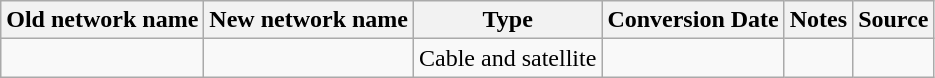<table class="wikitable">
<tr>
<th>Old network name</th>
<th>New network name</th>
<th>Type</th>
<th>Conversion Date</th>
<th>Notes</th>
<th>Source</th>
</tr>
<tr>
<td><a href='#'></a></td>
<td></td>
<td>Cable and satellite</td>
<td></td>
<td></td>
<td></td>
</tr>
</table>
